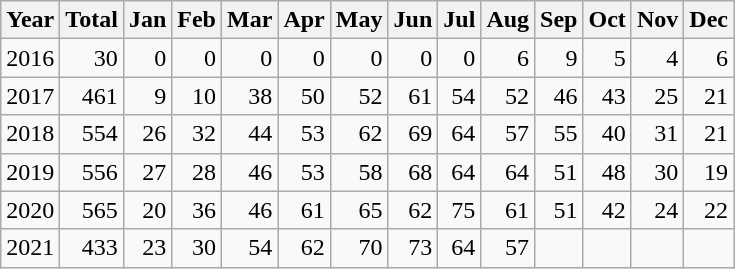<table class="wikitable" style="text-align:right;">
<tr>
<th>Year</th>
<th>Total</th>
<th>Jan</th>
<th>Feb</th>
<th>Mar</th>
<th>Apr</th>
<th>May</th>
<th>Jun</th>
<th>Jul</th>
<th>Aug</th>
<th>Sep</th>
<th>Oct</th>
<th>Nov</th>
<th>Dec</th>
</tr>
<tr align=right>
<td>2016</td>
<td>30</td>
<td>0</td>
<td>0</td>
<td>0</td>
<td>0</td>
<td>0</td>
<td>0</td>
<td>0</td>
<td>6</td>
<td>9</td>
<td>5</td>
<td>4</td>
<td>6</td>
</tr>
<tr align=right>
<td>2017</td>
<td>461</td>
<td>9</td>
<td>10</td>
<td>38</td>
<td>50</td>
<td>52</td>
<td>61</td>
<td>54</td>
<td>52</td>
<td>46</td>
<td>43</td>
<td>25</td>
<td>21</td>
</tr>
<tr align=right>
<td>2018</td>
<td>554</td>
<td>26</td>
<td>32</td>
<td>44</td>
<td>53</td>
<td>62</td>
<td>69</td>
<td>64</td>
<td>57</td>
<td>55</td>
<td>40</td>
<td>31</td>
<td>21</td>
</tr>
<tr align=right>
<td>2019</td>
<td>556</td>
<td>27</td>
<td>28</td>
<td>46</td>
<td>53</td>
<td>58</td>
<td>68</td>
<td>64</td>
<td>64</td>
<td>51</td>
<td>48</td>
<td>30</td>
<td>19</td>
</tr>
<tr align=right>
<td>2020</td>
<td>565</td>
<td>20</td>
<td>36</td>
<td>46</td>
<td>61</td>
<td>65</td>
<td>62</td>
<td>75</td>
<td>61</td>
<td>51</td>
<td>42</td>
<td>24</td>
<td>22</td>
</tr>
<tr align=right>
<td>2021</td>
<td>433</td>
<td>23</td>
<td>30</td>
<td>54</td>
<td>62</td>
<td>70</td>
<td>73</td>
<td>64</td>
<td>57</td>
<td></td>
<td></td>
<td></td>
</tr>
</table>
